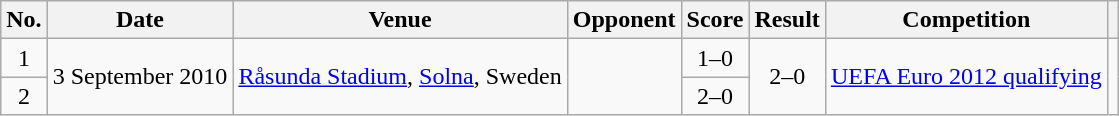<table class="wikitable sortable">
<tr>
<th scope="col">No.</th>
<th scope="col">Date</th>
<th scope="col">Venue</th>
<th scope="col">Opponent</th>
<th scope="col">Score</th>
<th scope="col">Result</th>
<th scope="col">Competition</th>
<th scope="col" class="unsortable"></th>
</tr>
<tr>
<td style="text-align:center">1</td>
<td rowspan="2">3 September 2010</td>
<td rowspan="2"><a href='#'>Råsunda Stadium</a>, <a href='#'>Solna</a>, Sweden</td>
<td rowspan="2"></td>
<td style="text-align:center">1–0</td>
<td rowspan="2" style="text-align:center">2–0</td>
<td rowspan="2"><a href='#'>UEFA Euro 2012 qualifying</a></td>
<td rowspan="2"></td>
</tr>
<tr>
<td style="text-align:center">2</td>
<td style="text-align:center">2–0</td>
</tr>
</table>
